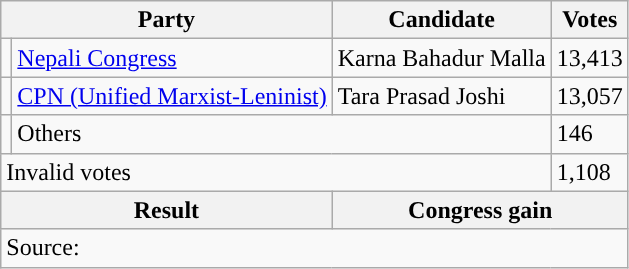<table class="wikitable">
<tr>
<th colspan="2">Party</th>
<th>Candidate</th>
<th>Votes</th>
</tr>
<tr>
<td style="background-color:"></td>
<td><a href='#'>Nepali Congress</a></td>
<td>Karna Bahadur Malla</td>
<td>13,413</td>
</tr>
<tr>
<td style="background-color:"></td>
<td><a href='#'>CPN (Unified Marxist-Leninist)</a></td>
<td>Tara Prasad Joshi</td>
<td>13,057</td>
</tr>
<tr>
<td></td>
<td colspan="2">Others</td>
<td>146</td>
</tr>
<tr>
<td colspan="3">Invalid votes</td>
<td>1,108</td>
</tr>
<tr>
<th colspan="2">Result</th>
<th colspan="2">Congress gain</th>
</tr>
<tr>
<td colspan="4">Source: </td>
</tr>
</table>
